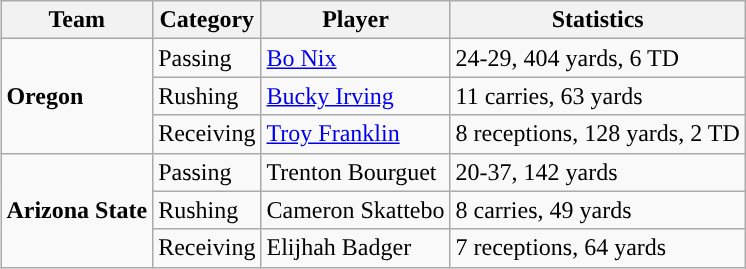<table class="wikitable" style="float: right;">
<tr>
<th>Team</th>
<th>Category</th>
<th>Player</th>
<th>Statistics</th>
</tr>
<tr>
<td rowspan=3><strong>Oregon</strong></td>
<td>Passing</td>
<td><a href='#'>Bo Nix</a></td>
<td>24-29, 404 yards, 6 TD</td>
</tr>
<tr>
<td>Rushing</td>
<td><a href='#'>Bucky Irving</a></td>
<td>11 carries, 63 yards</td>
</tr>
<tr>
<td>Receiving</td>
<td><a href='#'>Troy Franklin</a></td>
<td>8 receptions, 128 yards, 2 TD</td>
</tr>
<tr>
<td rowspan=3><strong>Arizona State</strong></td>
<td>Passing</td>
<td>Trenton Bourguet</td>
<td>20-37, 142 yards</td>
</tr>
<tr>
<td>Rushing</td>
<td>Cameron Skattebo</td>
<td>8 carries, 49 yards</td>
</tr>
<tr>
<td>Receiving</td>
<td>Elijhah Badger</td>
<td>7 receptions, 64 yards</td>
</tr>
</table>
